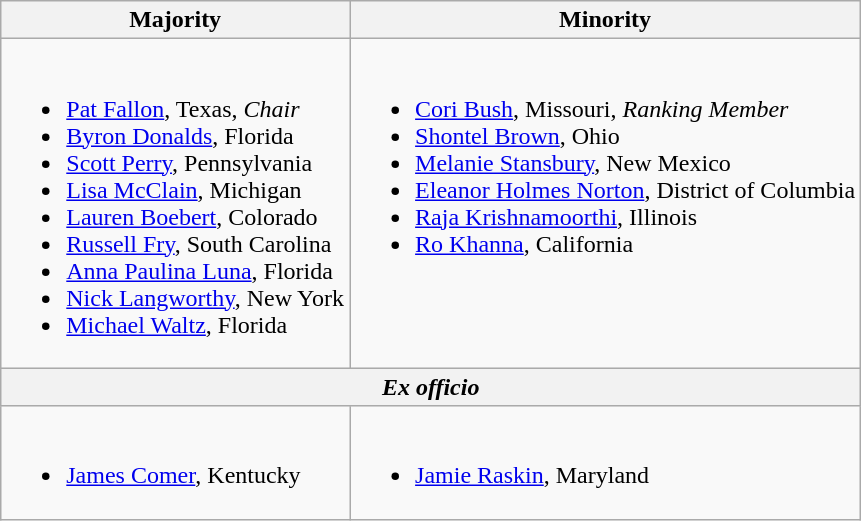<table class=wikitable>
<tr>
<th>Majority</th>
<th>Minority</th>
</tr>
<tr valign=top>
<td><br><ul><li><a href='#'>Pat Fallon</a>, Texas, <em>Chair</em></li><li><a href='#'>Byron Donalds</a>, Florida</li><li><a href='#'>Scott Perry</a>, Pennsylvania</li><li><a href='#'>Lisa McClain</a>, Michigan</li><li><a href='#'>Lauren Boebert</a>, Colorado</li><li><a href='#'>Russell Fry</a>, South Carolina</li><li><a href='#'>Anna Paulina Luna</a>, Florida</li><li><a href='#'>Nick Langworthy</a>, New York</li><li><a href='#'>Michael Waltz</a>, Florida</li></ul></td>
<td><br><ul><li><a href='#'>Cori Bush</a>, Missouri, <em>Ranking Member</em></li><li><a href='#'>Shontel Brown</a>, Ohio</li><li><a href='#'>Melanie Stansbury</a>, New Mexico</li><li><a href='#'>Eleanor Holmes Norton</a>, District of Columbia</li><li><a href='#'>Raja Krishnamoorthi</a>, Illinois</li><li><a href='#'>Ro Khanna</a>, California</li></ul></td>
</tr>
<tr>
<th colspan=2><em>Ex officio</em></th>
</tr>
<tr>
<td><br><ul><li><a href='#'>James Comer</a>, Kentucky</li></ul></td>
<td><br><ul><li><a href='#'>Jamie Raskin</a>, Maryland</li></ul></td>
</tr>
</table>
